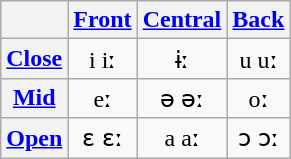<table class="wikitable" style="text-align:center">
<tr>
<th></th>
<th><a href='#'>Front</a></th>
<th><a href='#'>Central</a></th>
<th><a href='#'>Back</a></th>
</tr>
<tr align="center">
<th><a href='#'>Close</a></th>
<td>i iː</td>
<td>ɨː</td>
<td>u uː</td>
</tr>
<tr align="center">
<th><a href='#'>Mid</a></th>
<td>eː</td>
<td>ə əː</td>
<td>oː</td>
</tr>
<tr align="center">
<th><a href='#'>Open</a></th>
<td>ɛ ɛː</td>
<td>a aː</td>
<td>ɔ ɔː</td>
</tr>
</table>
